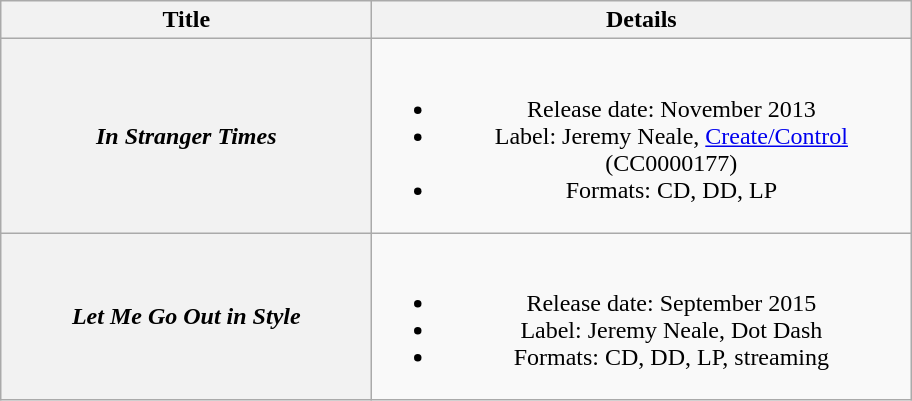<table class="wikitable plainrowheaders" style="text-align:center;">
<tr>
<th rowspan="1" style="width:15em;">Title</th>
<th rowspan="1" style="width:22em;">Details</th>
</tr>
<tr>
<th scope="row"><em>In Stranger Times</em></th>
<td><br><ul><li>Release date: November 2013</li><li>Label: Jeremy Neale, <a href='#'>Create/Control</a> (CC0000177)</li><li>Formats: CD, DD, LP</li></ul></td>
</tr>
<tr>
<th scope="row"><em>Let Me Go Out in Style</em></th>
<td><br><ul><li>Release date: September 2015</li><li>Label: Jeremy Neale, Dot Dash</li><li>Formats: CD, DD, LP, streaming</li></ul></td>
</tr>
</table>
